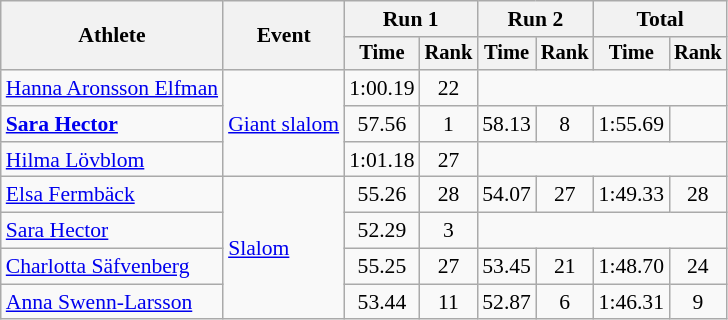<table class="wikitable" style="font-size:90%">
<tr>
<th rowspan=2>Athlete</th>
<th rowspan=2>Event</th>
<th colspan=2>Run 1</th>
<th colspan=2>Run 2</th>
<th colspan=2>Total</th>
</tr>
<tr style="font-size:95%">
<th>Time</th>
<th>Rank</th>
<th>Time</th>
<th>Rank</th>
<th>Time</th>
<th>Rank</th>
</tr>
<tr align=center>
<td align="left"><a href='#'>Hanna Aronsson Elfman</a></td>
<td align="left" rowspan=3><a href='#'>Giant slalom</a></td>
<td>1:00.19</td>
<td>22</td>
<td colspan=4></td>
</tr>
<tr align=center>
<td align="left"><strong><a href='#'>Sara Hector</a></strong></td>
<td>57.56</td>
<td>1</td>
<td>58.13</td>
<td>8</td>
<td>1:55.69</td>
<td></td>
</tr>
<tr align=center>
<td align="left"><a href='#'>Hilma Lövblom</a></td>
<td>1:01.18</td>
<td>27</td>
<td colspan=4></td>
</tr>
<tr align=center>
<td align="left"><a href='#'>Elsa Fermbäck</a></td>
<td align="left"rowspan=4><a href='#'>Slalom</a></td>
<td>55.26</td>
<td>28</td>
<td>54.07</td>
<td>27</td>
<td>1:49.33</td>
<td>28</td>
</tr>
<tr align=center>
<td align="left"><a href='#'>Sara Hector</a></td>
<td>52.29</td>
<td>3</td>
<td colspan=4></td>
</tr>
<tr align=center>
<td align="left"><a href='#'>Charlotta Säfvenberg</a></td>
<td>55.25</td>
<td>27</td>
<td>53.45</td>
<td>21</td>
<td>1:48.70</td>
<td>24</td>
</tr>
<tr align=center>
<td align="left"><a href='#'>Anna Swenn-Larsson</a></td>
<td>53.44</td>
<td>11</td>
<td>52.87</td>
<td>6</td>
<td>1:46.31</td>
<td>9</td>
</tr>
</table>
